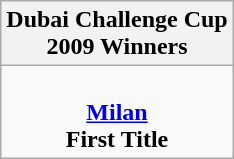<table class="wikitable" style="text-align: center; margin: 0 auto;">
<tr>
<th>Dubai Challenge Cup<br>2009 Winners</th>
</tr>
<tr>
<td><br><strong><a href='#'>Milan</a></strong><br><strong>First Title</strong></td>
</tr>
</table>
